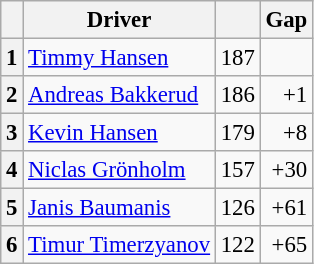<table class="wikitable" style="font-size: 95%;">
<tr>
<th></th>
<th>Driver</th>
<th></th>
<th>Gap</th>
</tr>
<tr>
<th>1</th>
<td> <a href='#'>Timmy Hansen</a></td>
<td>187</td>
<td></td>
</tr>
<tr>
<th>2</th>
<td> <a href='#'>Andreas Bakkerud</a></td>
<td>186</td>
<td align="right">+1</td>
</tr>
<tr>
<th>3</th>
<td> <a href='#'>Kevin Hansen</a></td>
<td>179</td>
<td align="right">+8</td>
</tr>
<tr>
<th>4</th>
<td> <a href='#'>Niclas Grönholm</a></td>
<td>157</td>
<td align="right">+30</td>
</tr>
<tr>
<th>5</th>
<td> <a href='#'>Janis Baumanis</a></td>
<td>126</td>
<td align="right">+61</td>
</tr>
<tr>
<th>6</th>
<td> <a href='#'>Timur Timerzyanov</a></td>
<td>122</td>
<td align="right">+65</td>
</tr>
</table>
